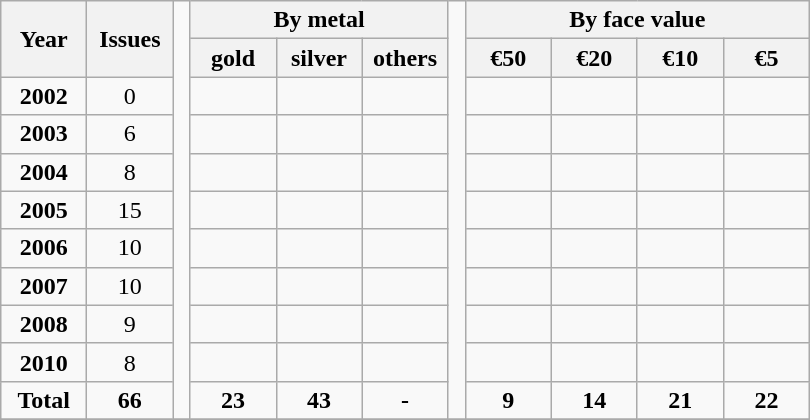<table class="wikitable" style="text-align: center;">
<tr>
<th rowspan=2 width=50px>Year</th>
<th rowspan=2 width=50px>Issues</th>
<td rowspan=11> </td>
<th colspan=3>By metal</th>
<td rowspan=11> </td>
<th colspan=5>By face value</th>
</tr>
<tr>
<th width=50px>gold</th>
<th width=50px>silver</th>
<th width=50px>others</th>
<th width=50px>€50</th>
<th width=50px>€20</th>
<th width=50px>€10</th>
<th width=50px>€5</th>
</tr>
<tr>
<td style="text-align: center;"><strong>2002</strong></td>
<td>0</td>
<td></td>
<td></td>
<td></td>
<td></td>
<td></td>
<td></td>
<td></td>
</tr>
<tr>
<td style="text-align: center;"><strong>2003</strong></td>
<td>6</td>
<td></td>
<td></td>
<td></td>
<td></td>
<td></td>
<td></td>
<td></td>
</tr>
<tr>
<td style="text-align: center;"><strong>2004</strong></td>
<td>8</td>
<td></td>
<td></td>
<td></td>
<td></td>
<td></td>
<td></td>
<td></td>
</tr>
<tr>
<td style="text-align: center;"><strong>2005</strong></td>
<td>15</td>
<td></td>
<td></td>
<td></td>
<td></td>
<td></td>
<td></td>
<td></td>
</tr>
<tr>
<td style="text-align: center;"><strong>2006</strong></td>
<td>10</td>
<td></td>
<td></td>
<td></td>
<td></td>
<td></td>
<td></td>
<td></td>
</tr>
<tr>
<td style="text-align: center;"><strong>2007</strong></td>
<td>10</td>
<td></td>
<td></td>
<td></td>
<td></td>
<td></td>
<td></td>
<td></td>
</tr>
<tr>
<td style="text-align: center;"><strong>2008</strong></td>
<td>9</td>
<td></td>
<td></td>
<td></td>
<td></td>
<td></td>
<td></td>
<td></td>
</tr>
<tr>
<td style="text-align: center;"><strong>2010</strong></td>
<td>8</td>
<td></td>
<td></td>
<td></td>
<td></td>
<td></td>
<td></td>
<td></td>
</tr>
<tr>
<td style="text-align: center;"><strong>Total</strong></td>
<td><strong>66</strong></td>
<td><strong>23</strong></td>
<td><strong>43</strong></td>
<td><strong>-</strong></td>
<td><strong>9</strong></td>
<td><strong>14</strong></td>
<td><strong>21</strong></td>
<td><strong>22</strong></td>
</tr>
<tr>
</tr>
</table>
